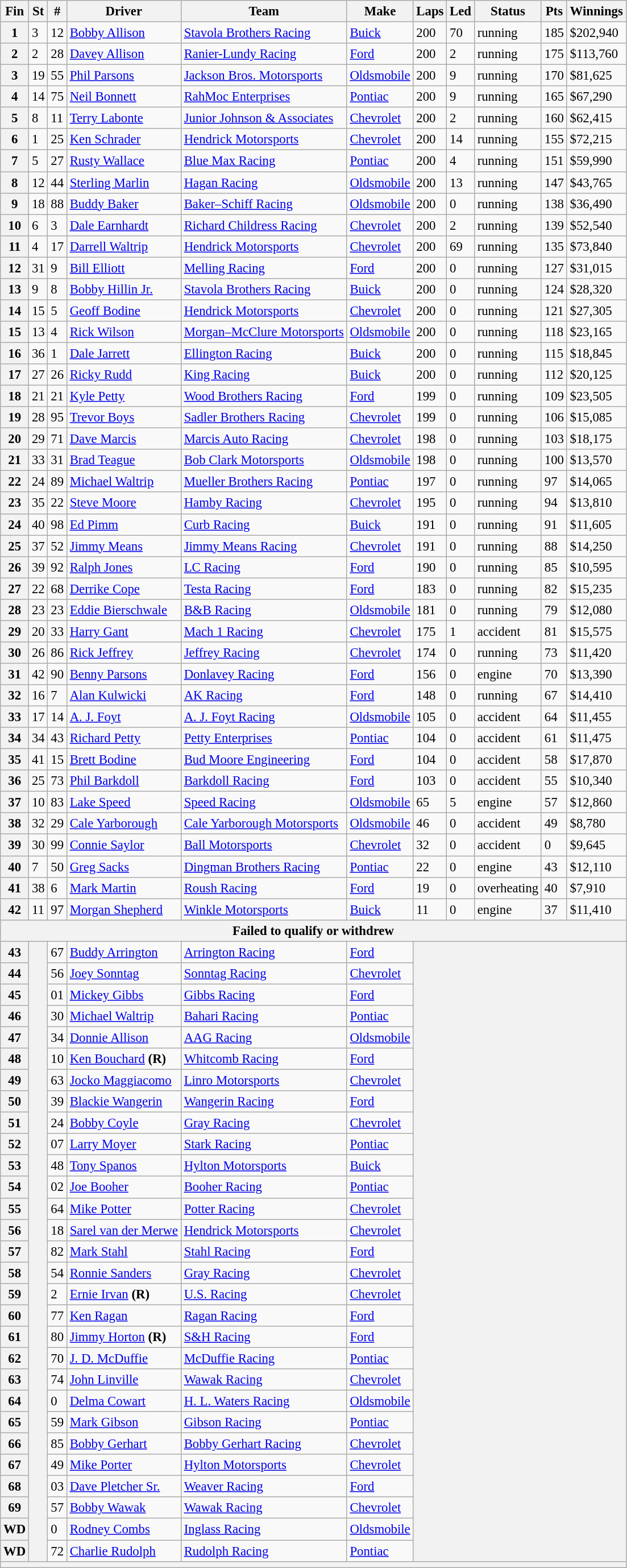<table class="wikitable" style="font-size:95%">
<tr>
<th>Fin</th>
<th>St</th>
<th>#</th>
<th>Driver</th>
<th>Team</th>
<th>Make</th>
<th>Laps</th>
<th>Led</th>
<th>Status</th>
<th>Pts</th>
<th>Winnings</th>
</tr>
<tr>
<th>1</th>
<td>3</td>
<td>12</td>
<td><a href='#'>Bobby Allison</a></td>
<td><a href='#'>Stavola Brothers Racing</a></td>
<td><a href='#'>Buick</a></td>
<td>200</td>
<td>70</td>
<td>running</td>
<td>185</td>
<td>$202,940</td>
</tr>
<tr>
<th>2</th>
<td>2</td>
<td>28</td>
<td><a href='#'>Davey Allison</a></td>
<td><a href='#'>Ranier-Lundy Racing</a></td>
<td><a href='#'>Ford</a></td>
<td>200</td>
<td>2</td>
<td>running</td>
<td>175</td>
<td>$113,760</td>
</tr>
<tr>
<th>3</th>
<td>19</td>
<td>55</td>
<td><a href='#'>Phil Parsons</a></td>
<td><a href='#'>Jackson Bros. Motorsports</a></td>
<td><a href='#'>Oldsmobile</a></td>
<td>200</td>
<td>9</td>
<td>running</td>
<td>170</td>
<td>$81,625</td>
</tr>
<tr>
<th>4</th>
<td>14</td>
<td>75</td>
<td><a href='#'>Neil Bonnett</a></td>
<td><a href='#'>RahMoc Enterprises</a></td>
<td><a href='#'>Pontiac</a></td>
<td>200</td>
<td>9</td>
<td>running</td>
<td>165</td>
<td>$67,290</td>
</tr>
<tr>
<th>5</th>
<td>8</td>
<td>11</td>
<td><a href='#'>Terry Labonte</a></td>
<td><a href='#'>Junior Johnson & Associates</a></td>
<td><a href='#'>Chevrolet</a></td>
<td>200</td>
<td>2</td>
<td>running</td>
<td>160</td>
<td>$62,415</td>
</tr>
<tr>
<th>6</th>
<td>1</td>
<td>25</td>
<td><a href='#'>Ken Schrader</a></td>
<td><a href='#'>Hendrick Motorsports</a></td>
<td><a href='#'>Chevrolet</a></td>
<td>200</td>
<td>14</td>
<td>running</td>
<td>155</td>
<td>$72,215</td>
</tr>
<tr>
<th>7</th>
<td>5</td>
<td>27</td>
<td><a href='#'>Rusty Wallace</a></td>
<td><a href='#'>Blue Max Racing</a></td>
<td><a href='#'>Pontiac</a></td>
<td>200</td>
<td>4</td>
<td>running</td>
<td>151</td>
<td>$59,990</td>
</tr>
<tr>
<th>8</th>
<td>12</td>
<td>44</td>
<td><a href='#'>Sterling Marlin</a></td>
<td><a href='#'>Hagan Racing</a></td>
<td><a href='#'>Oldsmobile</a></td>
<td>200</td>
<td>13</td>
<td>running</td>
<td>147</td>
<td>$43,765</td>
</tr>
<tr>
<th>9</th>
<td>18</td>
<td>88</td>
<td><a href='#'>Buddy Baker</a></td>
<td><a href='#'>Baker–Schiff Racing</a></td>
<td><a href='#'>Oldsmobile</a></td>
<td>200</td>
<td>0</td>
<td>running</td>
<td>138</td>
<td>$36,490</td>
</tr>
<tr>
<th>10</th>
<td>6</td>
<td>3</td>
<td><a href='#'>Dale Earnhardt</a></td>
<td><a href='#'>Richard Childress Racing</a></td>
<td><a href='#'>Chevrolet</a></td>
<td>200</td>
<td>2</td>
<td>running</td>
<td>139</td>
<td>$52,540</td>
</tr>
<tr>
<th>11</th>
<td>4</td>
<td>17</td>
<td><a href='#'>Darrell Waltrip</a></td>
<td><a href='#'>Hendrick Motorsports</a></td>
<td><a href='#'>Chevrolet</a></td>
<td>200</td>
<td>69</td>
<td>running</td>
<td>135</td>
<td>$73,840</td>
</tr>
<tr>
<th>12</th>
<td>31</td>
<td>9</td>
<td><a href='#'>Bill Elliott</a></td>
<td><a href='#'>Melling Racing</a></td>
<td><a href='#'>Ford</a></td>
<td>200</td>
<td>0</td>
<td>running</td>
<td>127</td>
<td>$31,015</td>
</tr>
<tr>
<th>13</th>
<td>9</td>
<td>8</td>
<td><a href='#'>Bobby Hillin Jr.</a></td>
<td><a href='#'>Stavola Brothers Racing</a></td>
<td><a href='#'>Buick</a></td>
<td>200</td>
<td>0</td>
<td>running</td>
<td>124</td>
<td>$28,320</td>
</tr>
<tr>
<th>14</th>
<td>15</td>
<td>5</td>
<td><a href='#'>Geoff Bodine</a></td>
<td><a href='#'>Hendrick Motorsports</a></td>
<td><a href='#'>Chevrolet</a></td>
<td>200</td>
<td>0</td>
<td>running</td>
<td>121</td>
<td>$27,305</td>
</tr>
<tr>
<th>15</th>
<td>13</td>
<td>4</td>
<td><a href='#'>Rick Wilson</a></td>
<td><a href='#'>Morgan–McClure Motorsports</a></td>
<td><a href='#'>Oldsmobile</a></td>
<td>200</td>
<td>0</td>
<td>running</td>
<td>118</td>
<td>$23,165</td>
</tr>
<tr>
<th>16</th>
<td>36</td>
<td>1</td>
<td><a href='#'>Dale Jarrett</a></td>
<td><a href='#'>Ellington Racing</a></td>
<td><a href='#'>Buick</a></td>
<td>200</td>
<td>0</td>
<td>running</td>
<td>115</td>
<td>$18,845</td>
</tr>
<tr>
<th>17</th>
<td>27</td>
<td>26</td>
<td><a href='#'>Ricky Rudd</a></td>
<td><a href='#'>King Racing</a></td>
<td><a href='#'>Buick</a></td>
<td>200</td>
<td>0</td>
<td>running</td>
<td>112</td>
<td>$20,125</td>
</tr>
<tr>
<th>18</th>
<td>21</td>
<td>21</td>
<td><a href='#'>Kyle Petty</a></td>
<td><a href='#'>Wood Brothers Racing</a></td>
<td><a href='#'>Ford</a></td>
<td>199</td>
<td>0</td>
<td>running</td>
<td>109</td>
<td>$23,505</td>
</tr>
<tr>
<th>19</th>
<td>28</td>
<td>95</td>
<td><a href='#'>Trevor Boys</a></td>
<td><a href='#'>Sadler Brothers Racing</a></td>
<td><a href='#'>Chevrolet</a></td>
<td>199</td>
<td>0</td>
<td>running</td>
<td>106</td>
<td>$15,085</td>
</tr>
<tr>
<th>20</th>
<td>29</td>
<td>71</td>
<td><a href='#'>Dave Marcis</a></td>
<td><a href='#'>Marcis Auto Racing</a></td>
<td><a href='#'>Chevrolet</a></td>
<td>198</td>
<td>0</td>
<td>running</td>
<td>103</td>
<td>$18,175</td>
</tr>
<tr>
<th>21</th>
<td>33</td>
<td>31</td>
<td><a href='#'>Brad Teague</a></td>
<td><a href='#'>Bob Clark Motorsports</a></td>
<td><a href='#'>Oldsmobile</a></td>
<td>198</td>
<td>0</td>
<td>running</td>
<td>100</td>
<td>$13,570</td>
</tr>
<tr>
<th>22</th>
<td>24</td>
<td>89</td>
<td><a href='#'>Michael Waltrip</a></td>
<td><a href='#'>Mueller Brothers Racing</a></td>
<td><a href='#'>Pontiac</a></td>
<td>197</td>
<td>0</td>
<td>running</td>
<td>97</td>
<td>$14,065</td>
</tr>
<tr>
<th>23</th>
<td>35</td>
<td>22</td>
<td><a href='#'>Steve Moore</a></td>
<td><a href='#'>Hamby Racing</a></td>
<td><a href='#'>Chevrolet</a></td>
<td>195</td>
<td>0</td>
<td>running</td>
<td>94</td>
<td>$13,810</td>
</tr>
<tr>
<th>24</th>
<td>40</td>
<td>98</td>
<td><a href='#'>Ed Pimm</a></td>
<td><a href='#'>Curb Racing</a></td>
<td><a href='#'>Buick</a></td>
<td>191</td>
<td>0</td>
<td>running</td>
<td>91</td>
<td>$11,605</td>
</tr>
<tr>
<th>25</th>
<td>37</td>
<td>52</td>
<td><a href='#'>Jimmy Means</a></td>
<td><a href='#'>Jimmy Means Racing</a></td>
<td><a href='#'>Chevrolet</a></td>
<td>191</td>
<td>0</td>
<td>running</td>
<td>88</td>
<td>$14,250</td>
</tr>
<tr>
<th>26</th>
<td>39</td>
<td>92</td>
<td><a href='#'>Ralph Jones</a></td>
<td><a href='#'>LC Racing</a></td>
<td><a href='#'>Ford</a></td>
<td>190</td>
<td>0</td>
<td>running</td>
<td>85</td>
<td>$10,595</td>
</tr>
<tr>
<th>27</th>
<td>22</td>
<td>68</td>
<td><a href='#'>Derrike Cope</a></td>
<td><a href='#'>Testa Racing</a></td>
<td><a href='#'>Ford</a></td>
<td>183</td>
<td>0</td>
<td>running</td>
<td>82</td>
<td>$15,235</td>
</tr>
<tr>
<th>28</th>
<td>23</td>
<td>23</td>
<td><a href='#'>Eddie Bierschwale</a></td>
<td><a href='#'>B&B Racing</a></td>
<td><a href='#'>Oldsmobile</a></td>
<td>181</td>
<td>0</td>
<td>running</td>
<td>79</td>
<td>$12,080</td>
</tr>
<tr>
<th>29</th>
<td>20</td>
<td>33</td>
<td><a href='#'>Harry Gant</a></td>
<td><a href='#'>Mach 1 Racing</a></td>
<td><a href='#'>Chevrolet</a></td>
<td>175</td>
<td>1</td>
<td>accident</td>
<td>81</td>
<td>$15,575</td>
</tr>
<tr>
<th>30</th>
<td>26</td>
<td>86</td>
<td><a href='#'>Rick Jeffrey</a></td>
<td><a href='#'>Jeffrey Racing</a></td>
<td><a href='#'>Chevrolet</a></td>
<td>174</td>
<td>0</td>
<td>running</td>
<td>73</td>
<td>$11,420</td>
</tr>
<tr>
<th>31</th>
<td>42</td>
<td>90</td>
<td><a href='#'>Benny Parsons</a></td>
<td><a href='#'>Donlavey Racing</a></td>
<td><a href='#'>Ford</a></td>
<td>156</td>
<td>0</td>
<td>engine</td>
<td>70</td>
<td>$13,390</td>
</tr>
<tr>
<th>32</th>
<td>16</td>
<td>7</td>
<td><a href='#'>Alan Kulwicki</a></td>
<td><a href='#'>AK Racing</a></td>
<td><a href='#'>Ford</a></td>
<td>148</td>
<td>0</td>
<td>running</td>
<td>67</td>
<td>$14,410</td>
</tr>
<tr>
<th>33</th>
<td>17</td>
<td>14</td>
<td><a href='#'>A. J. Foyt</a></td>
<td><a href='#'>A. J. Foyt Racing</a></td>
<td><a href='#'>Oldsmobile</a></td>
<td>105</td>
<td>0</td>
<td>accident</td>
<td>64</td>
<td>$11,455</td>
</tr>
<tr>
<th>34</th>
<td>34</td>
<td>43</td>
<td><a href='#'>Richard Petty</a></td>
<td><a href='#'>Petty Enterprises</a></td>
<td><a href='#'>Pontiac</a></td>
<td>104</td>
<td>0</td>
<td>accident</td>
<td>61</td>
<td>$11,475</td>
</tr>
<tr>
<th>35</th>
<td>41</td>
<td>15</td>
<td><a href='#'>Brett Bodine</a></td>
<td><a href='#'>Bud Moore Engineering</a></td>
<td><a href='#'>Ford</a></td>
<td>104</td>
<td>0</td>
<td>accident</td>
<td>58</td>
<td>$17,870</td>
</tr>
<tr>
<th>36</th>
<td>25</td>
<td>73</td>
<td><a href='#'>Phil Barkdoll</a></td>
<td><a href='#'>Barkdoll Racing</a></td>
<td><a href='#'>Ford</a></td>
<td>103</td>
<td>0</td>
<td>accident</td>
<td>55</td>
<td>$10,340</td>
</tr>
<tr>
<th>37</th>
<td>10</td>
<td>83</td>
<td><a href='#'>Lake Speed</a></td>
<td><a href='#'>Speed Racing</a></td>
<td><a href='#'>Oldsmobile</a></td>
<td>65</td>
<td>5</td>
<td>engine</td>
<td>57</td>
<td>$12,860</td>
</tr>
<tr>
<th>38</th>
<td>32</td>
<td>29</td>
<td><a href='#'>Cale Yarborough</a></td>
<td><a href='#'>Cale Yarborough Motorsports</a></td>
<td><a href='#'>Oldsmobile</a></td>
<td>46</td>
<td>0</td>
<td>accident</td>
<td>49</td>
<td>$8,780</td>
</tr>
<tr>
<th>39</th>
<td>30</td>
<td>99</td>
<td><a href='#'>Connie Saylor</a></td>
<td><a href='#'>Ball Motorsports</a></td>
<td><a href='#'>Chevrolet</a></td>
<td>32</td>
<td>0</td>
<td>accident</td>
<td>0</td>
<td>$9,645</td>
</tr>
<tr>
<th>40</th>
<td>7</td>
<td>50</td>
<td><a href='#'>Greg Sacks</a></td>
<td><a href='#'>Dingman Brothers Racing</a></td>
<td><a href='#'>Pontiac</a></td>
<td>22</td>
<td>0</td>
<td>engine</td>
<td>43</td>
<td>$12,110</td>
</tr>
<tr>
<th>41</th>
<td>38</td>
<td>6</td>
<td><a href='#'>Mark Martin</a></td>
<td><a href='#'>Roush Racing</a></td>
<td><a href='#'>Ford</a></td>
<td>19</td>
<td>0</td>
<td>overheating</td>
<td>40</td>
<td>$7,910</td>
</tr>
<tr>
<th>42</th>
<td>11</td>
<td>97</td>
<td><a href='#'>Morgan Shepherd</a></td>
<td><a href='#'>Winkle Motorsports</a></td>
<td><a href='#'>Buick</a></td>
<td>11</td>
<td>0</td>
<td>engine</td>
<td>37</td>
<td>$11,410</td>
</tr>
<tr>
<th colspan="11">Failed to qualify or withdrew</th>
</tr>
<tr>
<th>43</th>
<th rowspan="29"></th>
<td>67</td>
<td><a href='#'>Buddy Arrington</a></td>
<td><a href='#'>Arrington Racing</a></td>
<td><a href='#'>Ford</a></td>
<th colspan="5" rowspan="29"></th>
</tr>
<tr>
<th>44</th>
<td>56</td>
<td><a href='#'>Joey Sonntag</a></td>
<td><a href='#'>Sonntag Racing</a></td>
<td><a href='#'>Chevrolet</a></td>
</tr>
<tr>
<th>45</th>
<td>01</td>
<td><a href='#'>Mickey Gibbs</a></td>
<td><a href='#'>Gibbs Racing</a></td>
<td><a href='#'>Ford</a></td>
</tr>
<tr>
<th>46</th>
<td>30</td>
<td><a href='#'>Michael Waltrip</a></td>
<td><a href='#'>Bahari Racing</a></td>
<td><a href='#'>Pontiac</a></td>
</tr>
<tr>
<th>47</th>
<td>34</td>
<td><a href='#'>Donnie Allison</a></td>
<td><a href='#'>AAG Racing</a></td>
<td><a href='#'>Oldsmobile</a></td>
</tr>
<tr>
<th>48</th>
<td>10</td>
<td><a href='#'>Ken Bouchard</a> <strong>(R)</strong></td>
<td><a href='#'>Whitcomb Racing</a></td>
<td><a href='#'>Ford</a></td>
</tr>
<tr>
<th>49</th>
<td>63</td>
<td><a href='#'>Jocko Maggiacomo</a></td>
<td><a href='#'>Linro Motorsports</a></td>
<td><a href='#'>Chevrolet</a></td>
</tr>
<tr>
<th>50</th>
<td>39</td>
<td><a href='#'>Blackie Wangerin</a></td>
<td><a href='#'>Wangerin Racing</a></td>
<td><a href='#'>Ford</a></td>
</tr>
<tr>
<th>51</th>
<td>24</td>
<td><a href='#'>Bobby Coyle</a></td>
<td><a href='#'>Gray Racing</a></td>
<td><a href='#'>Chevrolet</a></td>
</tr>
<tr>
<th>52</th>
<td>07</td>
<td><a href='#'>Larry Moyer</a></td>
<td><a href='#'>Stark Racing</a></td>
<td><a href='#'>Pontiac</a></td>
</tr>
<tr>
<th>53</th>
<td>48</td>
<td><a href='#'>Tony Spanos</a></td>
<td><a href='#'>Hylton Motorsports</a></td>
<td><a href='#'>Buick</a></td>
</tr>
<tr>
<th>54</th>
<td>02</td>
<td><a href='#'>Joe Booher</a></td>
<td><a href='#'>Booher Racing</a></td>
<td><a href='#'>Pontiac</a></td>
</tr>
<tr>
<th>55</th>
<td>64</td>
<td><a href='#'>Mike Potter</a></td>
<td><a href='#'>Potter Racing</a></td>
<td><a href='#'>Chevrolet</a></td>
</tr>
<tr>
<th>56</th>
<td>18</td>
<td><a href='#'>Sarel van der Merwe</a></td>
<td><a href='#'>Hendrick Motorsports</a></td>
<td><a href='#'>Chevrolet</a></td>
</tr>
<tr>
<th>57</th>
<td>82</td>
<td><a href='#'>Mark Stahl</a></td>
<td><a href='#'>Stahl Racing</a></td>
<td><a href='#'>Ford</a></td>
</tr>
<tr>
<th>58</th>
<td>54</td>
<td><a href='#'>Ronnie Sanders</a></td>
<td><a href='#'>Gray Racing</a></td>
<td><a href='#'>Chevrolet</a></td>
</tr>
<tr>
<th>59</th>
<td>2</td>
<td><a href='#'>Ernie Irvan</a> <strong>(R)</strong></td>
<td><a href='#'>U.S. Racing</a></td>
<td><a href='#'>Chevrolet</a></td>
</tr>
<tr>
<th>60</th>
<td>77</td>
<td><a href='#'>Ken Ragan</a></td>
<td><a href='#'>Ragan Racing</a></td>
<td><a href='#'>Ford</a></td>
</tr>
<tr>
<th>61</th>
<td>80</td>
<td><a href='#'>Jimmy Horton</a> <strong>(R)</strong></td>
<td><a href='#'>S&H Racing</a></td>
<td><a href='#'>Ford</a></td>
</tr>
<tr>
<th>62</th>
<td>70</td>
<td><a href='#'>J. D. McDuffie</a></td>
<td><a href='#'>McDuffie Racing</a></td>
<td><a href='#'>Pontiac</a></td>
</tr>
<tr>
<th>63</th>
<td>74</td>
<td><a href='#'>John Linville</a></td>
<td><a href='#'>Wawak Racing</a></td>
<td><a href='#'>Chevrolet</a></td>
</tr>
<tr>
<th>64</th>
<td>0</td>
<td><a href='#'>Delma Cowart</a></td>
<td><a href='#'>H. L. Waters Racing</a></td>
<td><a href='#'>Oldsmobile</a></td>
</tr>
<tr>
<th>65</th>
<td>59</td>
<td><a href='#'>Mark Gibson</a></td>
<td><a href='#'>Gibson Racing</a></td>
<td><a href='#'>Pontiac</a></td>
</tr>
<tr>
<th>66</th>
<td>85</td>
<td><a href='#'>Bobby Gerhart</a></td>
<td><a href='#'>Bobby Gerhart Racing</a></td>
<td><a href='#'>Chevrolet</a></td>
</tr>
<tr>
<th>67</th>
<td>49</td>
<td><a href='#'>Mike Porter</a></td>
<td><a href='#'>Hylton Motorsports</a></td>
<td><a href='#'>Chevrolet</a></td>
</tr>
<tr>
<th>68</th>
<td>03</td>
<td><a href='#'>Dave Pletcher Sr.</a></td>
<td><a href='#'>Weaver Racing</a></td>
<td><a href='#'>Ford</a></td>
</tr>
<tr>
<th>69</th>
<td>57</td>
<td><a href='#'>Bobby Wawak</a></td>
<td><a href='#'>Wawak Racing</a></td>
<td><a href='#'>Chevrolet</a></td>
</tr>
<tr>
<th>WD</th>
<td>0</td>
<td><a href='#'>Rodney Combs</a></td>
<td><a href='#'>Inglass Racing</a></td>
<td><a href='#'>Oldsmobile</a></td>
</tr>
<tr>
<th>WD</th>
<td>72</td>
<td><a href='#'>Charlie Rudolph</a></td>
<td><a href='#'>Rudolph Racing</a></td>
<td><a href='#'>Pontiac</a></td>
</tr>
<tr>
<th colspan="11"></th>
</tr>
</table>
